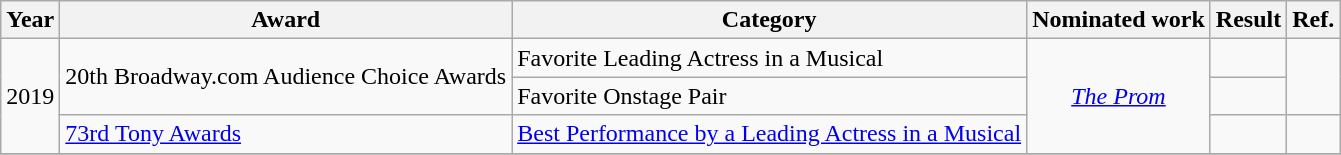<table class="wikitable sortable">
<tr>
<th>Year</th>
<th>Award</th>
<th>Category</th>
<th>Nominated work</th>
<th>Result</th>
<th>Ref.</th>
</tr>
<tr>
<td rowspan="3">2019</td>
<td rowspan="2">20th Broadway.com Audience Choice Awards</td>
<td>Favorite Leading Actress in a Musical</td>
<td rowspan="3" style="text-align:center;"><em><a href='#'>The Prom</a></em></td>
<td></td>
<td rowspan="2" style="text-align:center;"></td>
</tr>
<tr>
<td>Favorite Onstage Pair </td>
<td></td>
</tr>
<tr>
<td><a href='#'>73rd Tony Awards</a></td>
<td><a href='#'>Best Performance by a Leading Actress in a Musical</a></td>
<td></td>
<td style="text-align:center;"></td>
</tr>
<tr>
</tr>
</table>
